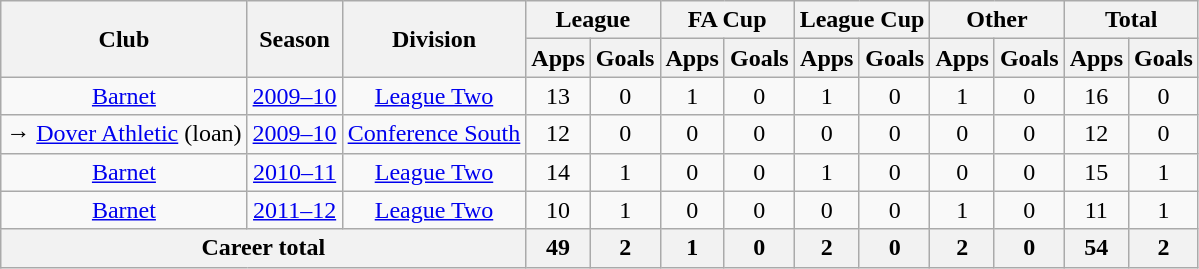<table class="wikitable" style="text-align:center;">
<tr>
<th rowspan="2">Club</th>
<th rowspan="2">Season</th>
<th rowspan="2">Division</th>
<th colspan="2">League</th>
<th colspan="2">FA Cup</th>
<th colspan="2">League Cup</th>
<th colspan="2">Other</th>
<th colspan="2">Total</th>
</tr>
<tr>
<th>Apps</th>
<th>Goals</th>
<th>Apps</th>
<th>Goals</th>
<th>Apps</th>
<th>Goals</th>
<th>Apps</th>
<th>Goals</th>
<th>Apps</th>
<th>Goals</th>
</tr>
<tr>
<td><a href='#'>Barnet</a></td>
<td><a href='#'>2009–10</a></td>
<td><a href='#'>League Two</a></td>
<td>13</td>
<td>0</td>
<td>1</td>
<td>0</td>
<td>1</td>
<td>0</td>
<td>1</td>
<td>0</td>
<td>16</td>
<td>0</td>
</tr>
<tr>
<td>→ <a href='#'>Dover Athletic</a> (loan)</td>
<td><a href='#'>2009–10</a></td>
<td><a href='#'>Conference South</a></td>
<td>12</td>
<td>0</td>
<td>0</td>
<td>0</td>
<td>0</td>
<td>0</td>
<td>0</td>
<td>0</td>
<td>12</td>
<td>0</td>
</tr>
<tr>
<td><a href='#'>Barnet</a></td>
<td><a href='#'>2010–11</a></td>
<td><a href='#'>League Two</a></td>
<td>14</td>
<td>1</td>
<td>0</td>
<td>0</td>
<td>1</td>
<td>0</td>
<td>0</td>
<td>0</td>
<td>15</td>
<td>1</td>
</tr>
<tr>
<td><a href='#'>Barnet</a></td>
<td><a href='#'>2011–12</a></td>
<td><a href='#'>League Two</a></td>
<td>10</td>
<td>1</td>
<td>0</td>
<td>0</td>
<td>0</td>
<td>0</td>
<td>1</td>
<td>0</td>
<td>11</td>
<td>1</td>
</tr>
<tr>
<th colspan="3">Career total</th>
<th>49</th>
<th>2</th>
<th>1</th>
<th>0</th>
<th>2</th>
<th>0</th>
<th>2</th>
<th>0</th>
<th>54</th>
<th>2</th>
</tr>
</table>
